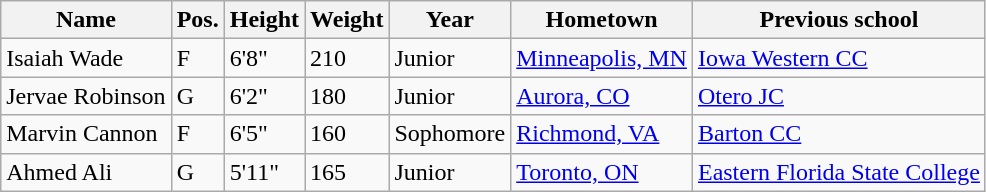<table class="wikitable sortable" border="1">
<tr>
<th>Name</th>
<th>Pos.</th>
<th>Height</th>
<th>Weight</th>
<th>Year</th>
<th>Hometown</th>
<th class="unsortable">Previous school</th>
</tr>
<tr>
<td>Isaiah Wade</td>
<td>F</td>
<td>6'8"</td>
<td>210</td>
<td>Junior</td>
<td><a href='#'>Minneapolis, MN</a></td>
<td><a href='#'>Iowa Western CC</a></td>
</tr>
<tr>
<td>Jervae Robinson</td>
<td>G</td>
<td>6'2"</td>
<td>180</td>
<td>Junior</td>
<td><a href='#'>Aurora, CO</a></td>
<td><a href='#'>Otero JC</a></td>
</tr>
<tr>
<td>Marvin Cannon</td>
<td>F</td>
<td>6'5"</td>
<td>160</td>
<td>Sophomore</td>
<td><a href='#'>Richmond, VA</a></td>
<td><a href='#'>Barton CC</a></td>
</tr>
<tr>
<td>Ahmed Ali</td>
<td>G</td>
<td>5'11"</td>
<td>165</td>
<td>Junior</td>
<td><a href='#'>Toronto, ON</a></td>
<td><a href='#'>Eastern Florida State College</a></td>
</tr>
</table>
